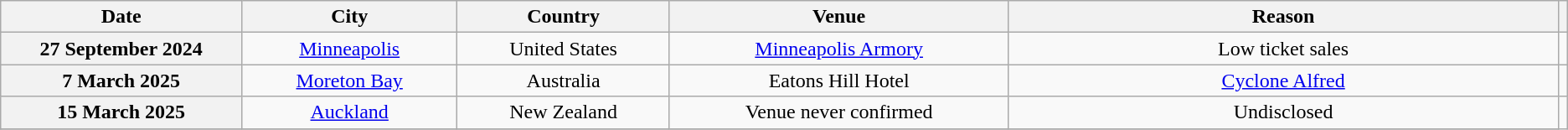<table class="wikitable plainrowheaders" style="text-align:center;">
<tr>
<th scope="col" style="width:12.5em;">Date</th>
<th scope="col" style="width:11em;">City</th>
<th scope="col" style="width:11em;">Country</th>
<th scope="col" style="width:18em;">Venue</th>
<th scope="col" style="width:29.95em;">Reason</th>
<th scope="col" class="unsortable"></th>
</tr>
<tr>
<th scope="row" style="text-align:center;">27 September 2024</th>
<td><a href='#'>Minneapolis</a></td>
<td>United States</td>
<td><a href='#'>Minneapolis Armory</a></td>
<td>Low ticket sales</td>
<td></td>
</tr>
<tr>
<th scope="row" style="text-align:center;">7 March 2025</th>
<td><a href='#'>Moreton Bay</a></td>
<td>Australia</td>
<td>Eatons Hill Hotel</td>
<td><a href='#'>Cyclone Alfred</a></td>
<td></td>
</tr>
<tr>
<th scope="row" style="text-align:center;">15 March 2025</th>
<td><a href='#'>Auckland</a></td>
<td>New Zealand</td>
<td>Venue never confirmed</td>
<td>Undisclosed</td>
</tr>
<tr>
</tr>
</table>
